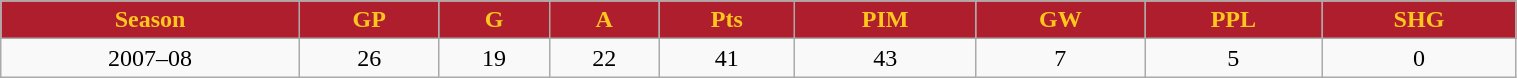<table class="wikitable" width="80%">
<tr align="center"  style=" background:#AF1E2D;color:#FFC61E;">
<td><strong>Season</strong></td>
<td><strong>GP</strong></td>
<td><strong>G</strong></td>
<td><strong>A</strong></td>
<td><strong>Pts</strong></td>
<td><strong>PIM</strong></td>
<td><strong>GW</strong></td>
<td><strong>PPL</strong></td>
<td><strong>SHG</strong></td>
</tr>
<tr align="center" bgcolor="">
<td>2007–08</td>
<td>26</td>
<td>19</td>
<td>22</td>
<td>41</td>
<td>43</td>
<td>7</td>
<td>5</td>
<td>0</td>
</tr>
</table>
